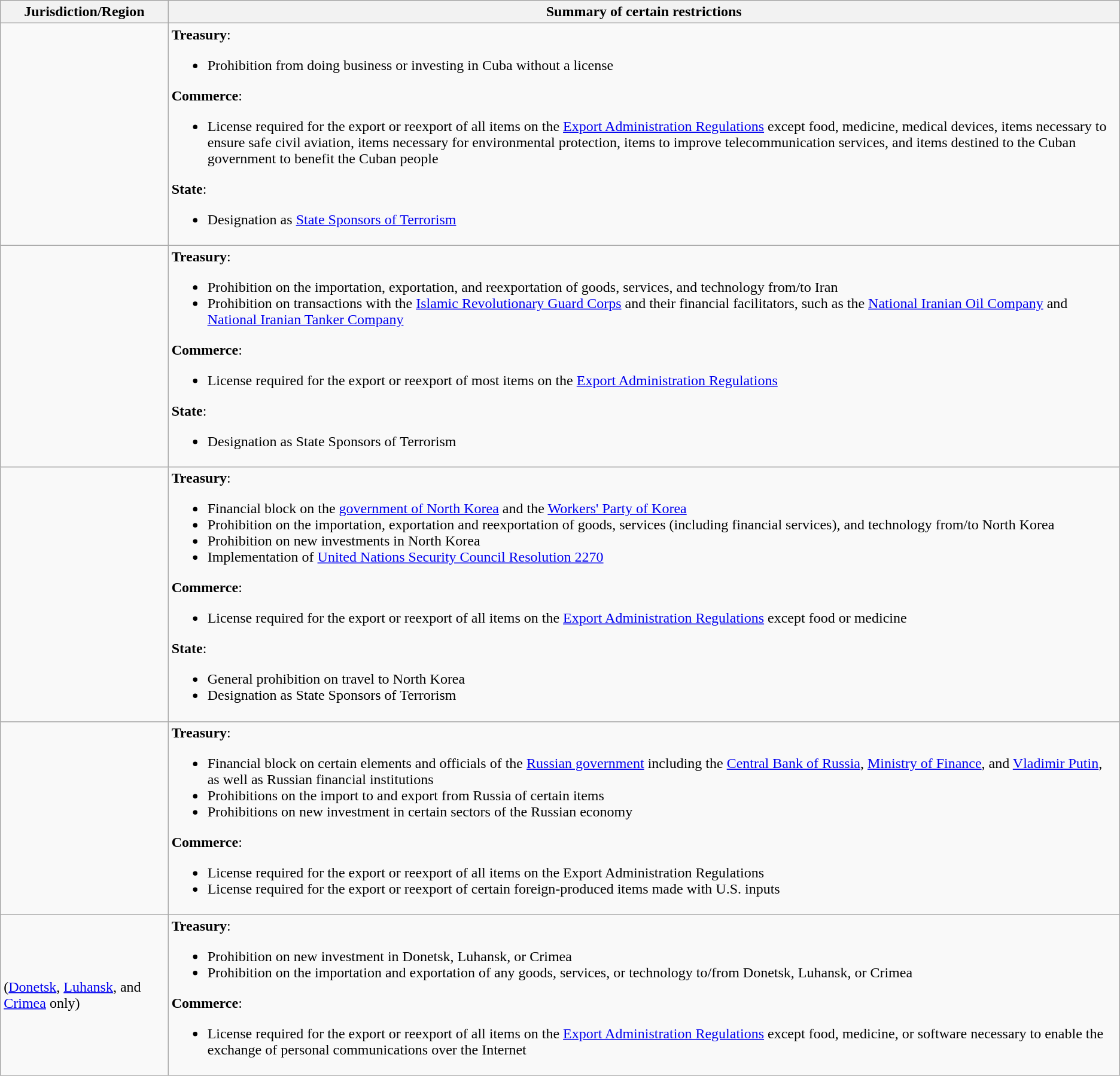<table class="wikitable sortable">
<tr>
<th>Jurisdiction/Region</th>
<th>Summary of certain restrictions</th>
</tr>
<tr>
<td></td>
<td><strong>Treasury</strong>:<br><ul><li>Prohibition from doing business or investing in Cuba without a license</li></ul><strong>Commerce</strong>:<ul><li>License required for the export or reexport of all items on the <a href='#'>Export Administration Regulations</a> except food, medicine, medical devices, items necessary to ensure safe civil aviation, items necessary for environmental protection, items to improve telecommunication services, and items destined to the Cuban government to benefit the Cuban people</li></ul><strong>State</strong>:<ul><li>Designation as <a href='#'>State Sponsors of Terrorism</a></li></ul></td>
</tr>
<tr>
<td></td>
<td><strong>Treasury</strong>:<br><ul><li>Prohibition on the importation, exportation, and reexportation of goods, services, and technology from/to Iran</li><li>Prohibition on transactions with the <a href='#'>Islamic Revolutionary Guard Corps</a> and their financial facilitators, such as the <a href='#'>National Iranian Oil Company</a> and <a href='#'>National Iranian Tanker Company</a></li></ul><strong>Commerce</strong>:<ul><li>License required for the export or reexport of most items on the <a href='#'>Export Administration Regulations</a></li></ul><strong>State</strong>:<ul><li>Designation as State Sponsors of Terrorism</li></ul></td>
</tr>
<tr>
<td></td>
<td><strong>Treasury</strong>:<br><ul><li>Financial block on the <a href='#'>government of North Korea</a> and the <a href='#'>Workers' Party of Korea</a></li><li>Prohibition on the importation, exportation and reexportation of goods, services (including financial services), and technology from/to North Korea</li><li>Prohibition on new investments in North Korea</li><li>Implementation of <a href='#'>United Nations Security Council Resolution 2270</a></li></ul><strong>Commerce</strong>:<ul><li>License required for the export or reexport of all items on the <a href='#'>Export Administration Regulations</a> except food or medicine</li></ul><strong>State</strong>:<ul><li>General prohibition on travel to North Korea</li><li>Designation as State Sponsors of Terrorism</li></ul></td>
</tr>
<tr>
<td></td>
<td><strong>Treasury</strong>:<br><ul><li>Financial block on certain elements and officials of the <a href='#'>Russian government</a> including the <a href='#'>Central Bank of Russia</a>, <a href='#'>Ministry of Finance</a>, and <a href='#'>Vladimir Putin</a>, as well as Russian financial institutions</li><li>Prohibitions on the import to and export from Russia of certain items</li><li>Prohibitions on new investment in certain sectors of the Russian economy</li></ul><strong>Commerce</strong>:<ul><li>License required for the export or reexport of all items on the Export Administration Regulations</li><li>License required for the export or reexport of certain foreign-produced items made with U.S. inputs</li></ul></td>
</tr>
<tr>
<td> (<a href='#'>Donetsk</a>, <a href='#'>Luhansk</a>, and <a href='#'>Crimea</a> only)</td>
<td><strong>Treasury</strong>:<br><ul><li>Prohibition on new investment in Donetsk, Luhansk, or Crimea</li><li>Prohibition on the importation and exportation of any goods, services, or technology to/from Donetsk, Luhansk, or Crimea</li></ul><strong>Commerce</strong>:<ul><li>License required for the export or reexport of all items on the <a href='#'>Export Administration Regulations</a> except food, medicine, or software necessary to enable the exchange of personal communications over the Internet</li></ul></td>
</tr>
</table>
